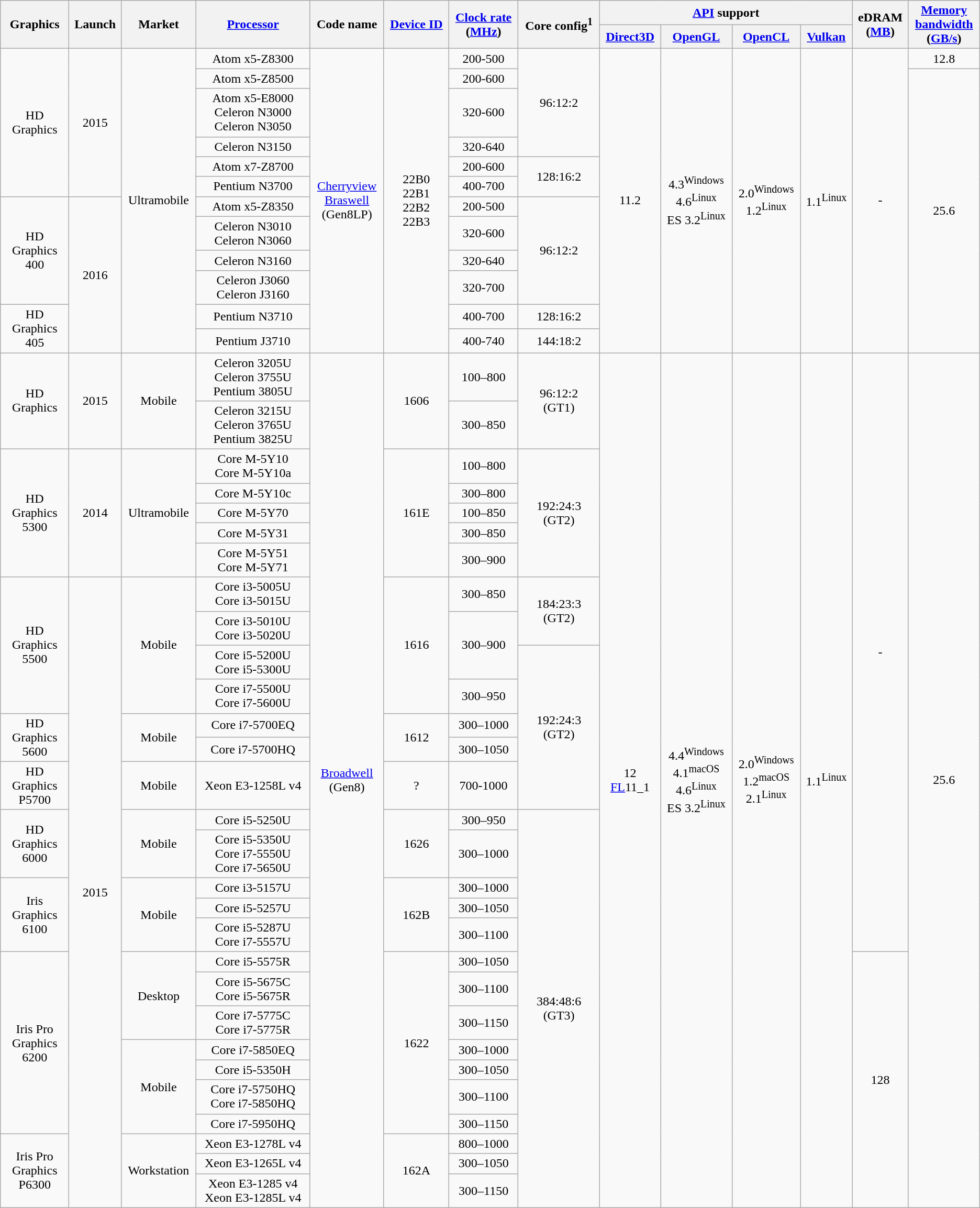<table class="wikitable sortable mw-datatable sticky-header-multi sort-under" style="text-align:center;">
<tr>
<th rowspan=2 style="width:7%">Graphics</th>
<th rowspan=2>Launch</th>
<th rowspan=2>Market</th>
<th rowspan=2><a href='#'>Processor</a></th>
<th rowspan=2>Code name</th>
<th rowspan=2><a href='#'>Device ID</a></th>
<th rowspan=2><a href='#'>Clock rate</a> <br> (<a href='#'>MHz</a>)</th>
<th rowspan=2>Core config<sup>1</sup></th>
<th colspan=4><a href='#'>API</a> support</th>
<th rowspan=2>eDRAM <br> (<a href='#'>MB</a>)</th>
<th rowspan=2><a href='#'>Memory <br> bandwidth</a><br>(<a href='#'>GB/s</a>)</th>
</tr>
<tr>
<th><a href='#'>Direct3D</a></th>
<th><a href='#'>OpenGL</a></th>
<th><a href='#'>OpenCL</a></th>
<th><a href='#'>Vulkan</a></th>
</tr>
<tr>
<td rowspan=6>HD Graphics</td>
<td rowspan=6>2015</td>
<td rowspan=12>Ultramobile</td>
<td>Atom x5-Z8300</td>
<td rowspan=12><a href='#'>Cherryview <br> Braswell</a> <br> (Gen8LP)</td>
<td rowspan=12>22B0 <br>22B1 <br>22B2 <br>22B3</td>
<td>200-500</td>
<td rowspan=4>96:12:2</td>
<td rowspan=12>11.2</td>
<td rowspan=12>4.3<sup>Windows</sup> <br> 4.6<sup>Linux</sup> <br> ES 3.2<sup>Linux</sup></td>
<td rowspan=12>2.0<sup>Windows</sup> <br> 1.2<sup>Linux</sup></td>
<td rowspan=12>1.1<sup>Linux</sup></td>
<td rowspan=12>-</td>
<td>12.8</td>
</tr>
<tr>
<td>Atom x5-Z8500</td>
<td>200-600</td>
<td rowspan=11>25.6</td>
</tr>
<tr>
<td>Atom x5-E8000<br>Celeron N3000<br>Celeron N3050</td>
<td>320-600</td>
</tr>
<tr>
<td>Celeron N3150</td>
<td>320-640</td>
</tr>
<tr>
<td>Atom x7-Z8700</td>
<td>200-600</td>
<td rowspan=2>128:16:2</td>
</tr>
<tr>
<td>Pentium N3700</td>
<td>400-700</td>
</tr>
<tr>
<td rowspan=4>HD Graphics 400</td>
<td rowspan=6>2016</td>
<td>Atom x5-Z8350</td>
<td>200-500</td>
<td rowspan=4>96:12:2</td>
</tr>
<tr>
<td>Celeron N3010<br>Celeron N3060</td>
<td>320-600</td>
</tr>
<tr>
<td>Celeron N3160</td>
<td>320-640</td>
</tr>
<tr>
<td>Celeron J3060<br>Celeron J3160</td>
<td>320-700</td>
</tr>
<tr>
<td rowspan=2>HD Graphics 405</td>
<td>Pentium N3710</td>
<td>400-700</td>
<td>128:16:2</td>
</tr>
<tr>
<td>Pentium J3710</td>
<td>400-740</td>
<td>144:18:2</td>
</tr>
<tr>
<td rowspan=2>HD Graphics</td>
<td rowspan=2>2015</td>
<td rowspan=2>Mobile</td>
<td>Celeron 3205U <br> Celeron 3755U <br> Pentium 3805U</td>
<td rowspan=29><a href='#'>Broadwell</a> <br> (Gen8)</td>
<td rowspan=2>1606</td>
<td>100–800</td>
<td rowspan=2>96:12:2 <br> (GT1)</td>
<td rowspan=29>12 <br> <a href='#'>FL</a>11_1</td>
<td rowspan=29>4.4<sup>Windows</sup> <br> 4.1<sup>macOS</sup> <br> 4.6<sup>Linux</sup> <br> ES 3.2<sup>Linux</sup></td>
<td rowspan=29>2.0<sup>Windows</sup> <br> 1.2<sup>macOS</sup> <br> 2.1<sup>Linux</sup></td>
<td rowspan=29>1.1<sup>Linux</sup></td>
<td rowspan=19>-</td>
<td rowspan=29>25.6</td>
</tr>
<tr>
<td>Celeron 3215U<br> Celeron 3765U<br>Pentium 3825U</td>
<td>300–850</td>
</tr>
<tr>
<td rowspan=5>HD Graphics 5300</td>
<td rowspan=5>2014</td>
<td rowspan=5>Ultramobile</td>
<td>Core M-5Y10<br>Core M-5Y10a</td>
<td rowspan=5>161E</td>
<td>100–800</td>
<td rowspan=5>192:24:3<br>(GT2)</td>
</tr>
<tr>
<td>Core M-5Y10c</td>
<td>300–800</td>
</tr>
<tr>
<td>Core M-5Y70</td>
<td>100–850</td>
</tr>
<tr>
<td>Core M-5Y31</td>
<td>300–850</td>
</tr>
<tr>
<td>Core M-5Y51<br>Core M-5Y71</td>
<td>300–900</td>
</tr>
<tr>
<td rowspan=4>HD Graphics 5500</td>
<td rowspan=22>2015</td>
<td rowspan=4>Mobile</td>
<td>Core i3-5005U<br>Core i3-5015U</td>
<td rowspan=4>1616</td>
<td>300–850</td>
<td rowspan=2>184:23:3<br>(GT2)</td>
</tr>
<tr>
<td>Core i3-5010U<br>Core i3-5020U</td>
<td rowspan=2>300–900</td>
</tr>
<tr>
<td>Core i5-5200U<br>Core i5-5300U</td>
<td rowspan=5>192:24:3<br>(GT2)</td>
</tr>
<tr>
<td>Core i7-5500U<br>Core i7-5600U</td>
<td>300–950</td>
</tr>
<tr>
<td rowspan=2>HD Graphics 5600</td>
<td rowspan=2>Mobile</td>
<td>Core i7-5700EQ</td>
<td rowspan=2>1612</td>
<td>300–1000</td>
</tr>
<tr>
<td>Core i7-5700HQ</td>
<td>300–1050</td>
</tr>
<tr>
<td>HD Graphics P5700</td>
<td>Mobile</td>
<td>Xeon E3-1258L v4</td>
<td>?</td>
<td>700-1000</td>
</tr>
<tr>
<td rowspan=2>HD Graphics 6000</td>
<td rowspan=2>Mobile</td>
<td>Core i5-5250U</td>
<td rowspan=2>1626</td>
<td>300–950</td>
<td rowspan=15>384:48:6 <br> (GT3)</td>
</tr>
<tr>
<td>Core i5-5350U<br>Core i7-5550U<br>Core i7-5650U</td>
<td>300–1000</td>
</tr>
<tr>
<td rowspan=3>Iris Graphics 6100</td>
<td rowspan=3>Mobile</td>
<td>Core i3-5157U</td>
<td rowspan=3>162B</td>
<td>300–1000</td>
</tr>
<tr>
<td>Core i5-5257U</td>
<td>300–1050</td>
</tr>
<tr>
<td>Core i5-5287U<br> Core i7-5557U</td>
<td>300–1100</td>
</tr>
<tr>
<td rowspan=7>Iris Pro Graphics 6200</td>
<td rowspan=3>Desktop</td>
<td>Core i5-5575R</td>
<td rowspan=7>1622</td>
<td>300–1050</td>
<td rowspan=10>128</td>
</tr>
<tr>
<td>Core i5-5675C<br> Core i5-5675R</td>
<td>300–1100</td>
</tr>
<tr>
<td>Core i7-5775C<br> Core i7-5775R</td>
<td>300–1150</td>
</tr>
<tr>
<td rowspan=4>Mobile</td>
<td>Core i7-5850EQ</td>
<td>300–1000</td>
</tr>
<tr>
<td>Core i5-5350H</td>
<td>300–1050</td>
</tr>
<tr>
<td>Core i7-5750HQ<br> Core i7-5850HQ</td>
<td>300–1100</td>
</tr>
<tr>
<td>Core i7-5950HQ</td>
<td>300–1150</td>
</tr>
<tr>
<td rowspan=3>Iris Pro Graphics P6300</td>
<td rowspan=3>Workstation</td>
<td>Xeon E3-1278L v4</td>
<td rowspan=3>162A</td>
<td>800–1000</td>
</tr>
<tr>
<td>Xeon E3-1265L v4</td>
<td>300–1050</td>
</tr>
<tr>
<td>Xeon E3-1285 v4<br> Xeon E3-1285L v4</td>
<td>300–1150</td>
</tr>
</table>
